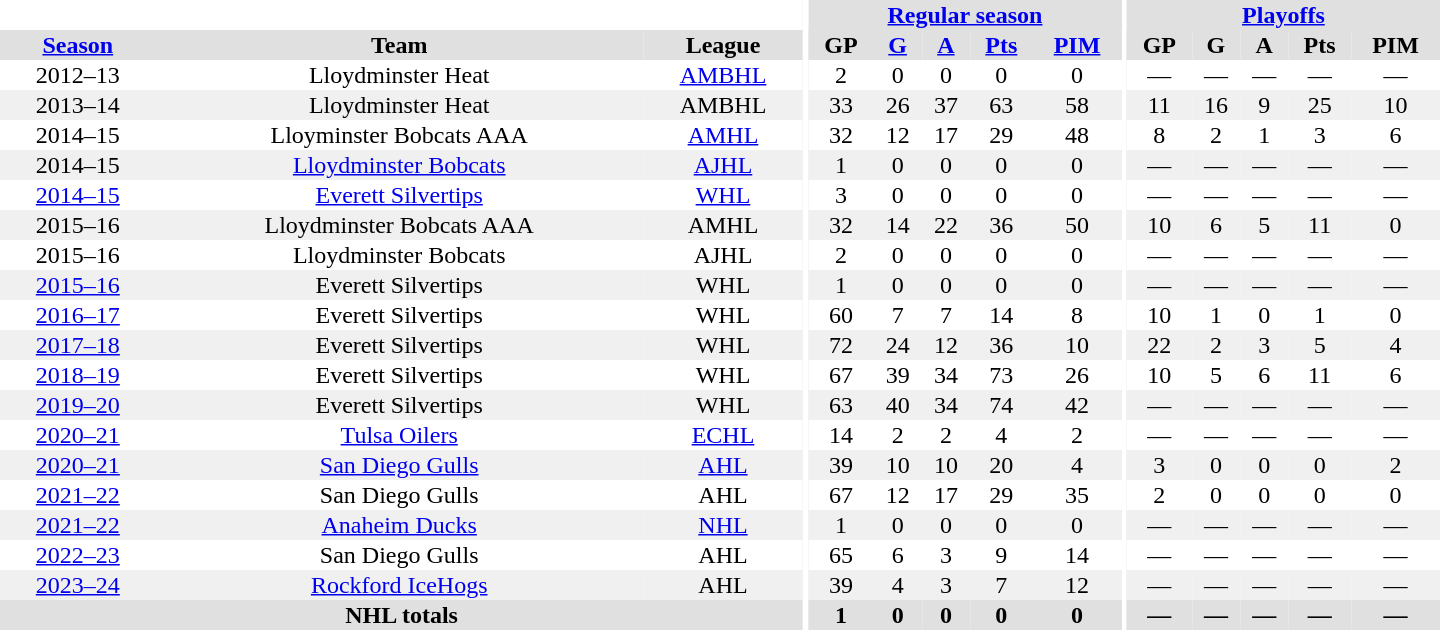<table border="0" cellpadding="1" cellspacing="0" style="text-align:center; width:60em">
<tr bgcolor="#e0e0e0">
<th colspan="3" bgcolor="#ffffff"></th>
<th rowspan="99" bgcolor="#ffffff"></th>
<th colspan="5"><a href='#'>Regular season</a></th>
<th rowspan="99" bgcolor="#ffffff"></th>
<th colspan="5"><a href='#'>Playoffs</a></th>
</tr>
<tr bgcolor="#e0e0e0">
<th><a href='#'>Season</a></th>
<th>Team</th>
<th>League</th>
<th>GP</th>
<th><a href='#'>G</a></th>
<th><a href='#'>A</a></th>
<th><a href='#'>Pts</a></th>
<th><a href='#'>PIM</a></th>
<th>GP</th>
<th>G</th>
<th>A</th>
<th>Pts</th>
<th>PIM</th>
</tr>
<tr>
<td>2012–13</td>
<td>Lloydminster Heat</td>
<td><a href='#'>AMBHL</a></td>
<td>2</td>
<td>0</td>
<td>0</td>
<td>0</td>
<td>0</td>
<td>—</td>
<td>—</td>
<td>—</td>
<td>—</td>
<td>—</td>
</tr>
<tr bgcolor="#f0f0f0">
<td>2013–14</td>
<td>Lloydminster Heat</td>
<td>AMBHL</td>
<td>33</td>
<td>26</td>
<td>37</td>
<td>63</td>
<td>58</td>
<td>11</td>
<td>16</td>
<td>9</td>
<td>25</td>
<td>10</td>
</tr>
<tr>
<td>2014–15</td>
<td>Lloyminster Bobcats AAA</td>
<td><a href='#'>AMHL</a></td>
<td>32</td>
<td>12</td>
<td>17</td>
<td>29</td>
<td>48</td>
<td>8</td>
<td>2</td>
<td>1</td>
<td>3</td>
<td>6</td>
</tr>
<tr bgcolor="#f0f0f0">
<td 2014–15 AJHL season>2014–15</td>
<td><a href='#'>Lloydminster Bobcats</a></td>
<td><a href='#'>AJHL</a></td>
<td>1</td>
<td>0</td>
<td>0</td>
<td>0</td>
<td>0</td>
<td>—</td>
<td>—</td>
<td>—</td>
<td>—</td>
<td>—</td>
</tr>
<tr>
<td><a href='#'>2014–15</a></td>
<td><a href='#'>Everett Silvertips</a></td>
<td><a href='#'>WHL</a></td>
<td>3</td>
<td>0</td>
<td>0</td>
<td>0</td>
<td>0</td>
<td>—</td>
<td>—</td>
<td>—</td>
<td>—</td>
<td>—</td>
</tr>
<tr bgcolor="#f0f0f0">
<td>2015–16</td>
<td>Lloydminster Bobcats AAA</td>
<td>AMHL</td>
<td>32</td>
<td>14</td>
<td>22</td>
<td>36</td>
<td>50</td>
<td>10</td>
<td>6</td>
<td>5</td>
<td>11</td>
<td>0</td>
</tr>
<tr>
<td 2015–16 AJHL season>2015–16</td>
<td>Lloydminster Bobcats</td>
<td>AJHL</td>
<td>2</td>
<td>0</td>
<td>0</td>
<td>0</td>
<td>0</td>
<td>—</td>
<td>—</td>
<td>—</td>
<td>—</td>
<td>—</td>
</tr>
<tr bgcolor="#f0f0f0">
<td><a href='#'>2015–16</a></td>
<td>Everett Silvertips</td>
<td>WHL</td>
<td>1</td>
<td>0</td>
<td>0</td>
<td>0</td>
<td>0</td>
<td>—</td>
<td>—</td>
<td>—</td>
<td>—</td>
<td>—</td>
</tr>
<tr>
<td><a href='#'>2016–17</a></td>
<td>Everett Silvertips</td>
<td>WHL</td>
<td>60</td>
<td>7</td>
<td>7</td>
<td>14</td>
<td>8</td>
<td>10</td>
<td>1</td>
<td>0</td>
<td>1</td>
<td>0</td>
</tr>
<tr bgcolor="#f0f0f0">
<td><a href='#'>2017–18</a></td>
<td>Everett Silvertips</td>
<td>WHL</td>
<td>72</td>
<td>24</td>
<td>12</td>
<td>36</td>
<td>10</td>
<td>22</td>
<td>2</td>
<td>3</td>
<td>5</td>
<td>4</td>
</tr>
<tr>
<td><a href='#'>2018–19</a></td>
<td>Everett Silvertips</td>
<td>WHL</td>
<td>67</td>
<td>39</td>
<td>34</td>
<td>73</td>
<td>26</td>
<td>10</td>
<td>5</td>
<td>6</td>
<td>11</td>
<td>6</td>
</tr>
<tr bgcolor="#f0f0f0">
<td><a href='#'>2019–20</a></td>
<td>Everett Silvertips</td>
<td>WHL</td>
<td>63</td>
<td>40</td>
<td>34</td>
<td>74</td>
<td>42</td>
<td>—</td>
<td>—</td>
<td>—</td>
<td>—</td>
<td>—</td>
</tr>
<tr>
<td><a href='#'>2020–21</a></td>
<td><a href='#'>Tulsa Oilers</a></td>
<td><a href='#'>ECHL</a></td>
<td>14</td>
<td>2</td>
<td>2</td>
<td>4</td>
<td>2</td>
<td>—</td>
<td>—</td>
<td>—</td>
<td>—</td>
<td>—</td>
</tr>
<tr bgcolor="#f0f0f0">
<td><a href='#'>2020–21</a></td>
<td><a href='#'>San Diego Gulls</a></td>
<td><a href='#'>AHL</a></td>
<td>39</td>
<td>10</td>
<td>10</td>
<td>20</td>
<td>4</td>
<td>3</td>
<td>0</td>
<td>0</td>
<td>0</td>
<td>2</td>
</tr>
<tr>
<td><a href='#'>2021–22</a></td>
<td>San Diego Gulls</td>
<td>AHL</td>
<td>67</td>
<td>12</td>
<td>17</td>
<td>29</td>
<td>35</td>
<td>2</td>
<td>0</td>
<td>0</td>
<td>0</td>
<td>0</td>
</tr>
<tr bgcolor="#f0f0f0">
<td><a href='#'>2021–22</a></td>
<td><a href='#'>Anaheim Ducks</a></td>
<td><a href='#'>NHL</a></td>
<td>1</td>
<td>0</td>
<td>0</td>
<td>0</td>
<td>0</td>
<td>—</td>
<td>—</td>
<td>—</td>
<td>—</td>
<td>—</td>
</tr>
<tr>
<td><a href='#'>2022–23</a></td>
<td>San Diego Gulls</td>
<td>AHL</td>
<td>65</td>
<td>6</td>
<td>3</td>
<td>9</td>
<td>14</td>
<td>—</td>
<td>—</td>
<td>—</td>
<td>—</td>
<td>—</td>
</tr>
<tr bgcolor="#f0f0f0">
<td><a href='#'>2023–24</a></td>
<td><a href='#'>Rockford IceHogs</a></td>
<td>AHL</td>
<td>39</td>
<td>4</td>
<td>3</td>
<td>7</td>
<td>12</td>
<td>—</td>
<td>—</td>
<td>—</td>
<td>—</td>
<td>—</td>
</tr>
<tr bgcolor="#e0e0e0">
<th colspan="3">NHL totals</th>
<th>1</th>
<th>0</th>
<th>0</th>
<th>0</th>
<th>0</th>
<th>—</th>
<th>—</th>
<th>—</th>
<th>—</th>
<th>—</th>
</tr>
</table>
